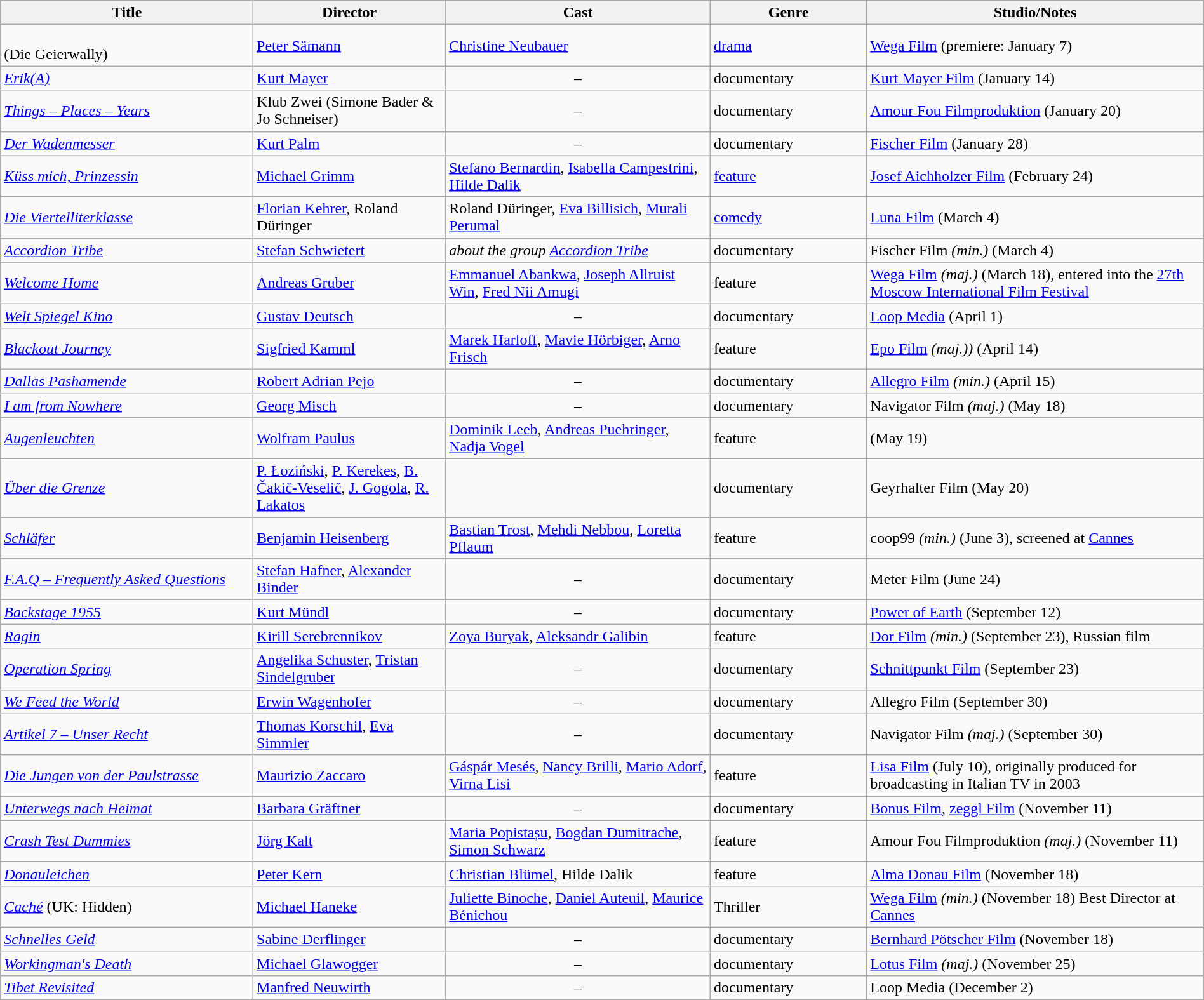<table class="wikitable" width= "100%">
<tr>
<th width=21%>Title</th>
<th width=16%>Director</th>
<th width=22%>Cast</th>
<th width=13%>Genre</th>
<th width=28%>Studio/Notes</th>
</tr>
<tr>
<td><em></em> <br> (Die Geierwally)</td>
<td><a href='#'>Peter Sämann</a></td>
<td><a href='#'>Christine Neubauer</a></td>
<td><a href='#'>drama</a></td>
<td><a href='#'>Wega Film</a> (premiere: January 7)</td>
</tr>
<tr>
<td><em><a href='#'>Erik(A)</a></em></td>
<td><a href='#'>Kurt Mayer</a></td>
<td align=center>–</td>
<td>documentary</td>
<td><a href='#'>Kurt Mayer Film</a> (January 14)</td>
</tr>
<tr>
<td><em><a href='#'>Things – Places – Years</a></em></td>
<td>Klub Zwei (Simone Bader & Jo Schneiser)</td>
<td align=center>–</td>
<td>documentary</td>
<td><a href='#'>Amour Fou Filmproduktion</a> (January 20)</td>
</tr>
<tr>
<td><em><a href='#'>Der Wadenmesser</a></em></td>
<td><a href='#'>Kurt Palm</a></td>
<td align=center>–</td>
<td>documentary</td>
<td><a href='#'>Fischer Film</a> (January 28)</td>
</tr>
<tr>
<td><em><a href='#'>Küss mich, Prinzessin</a></em></td>
<td><a href='#'>Michael Grimm</a></td>
<td><a href='#'>Stefano Bernardin</a>, <a href='#'>Isabella Campestrini</a>, <a href='#'>Hilde Dalik</a></td>
<td><a href='#'>feature</a></td>
<td><a href='#'>Josef Aichholzer Film</a> (February 24)</td>
</tr>
<tr>
<td><em><a href='#'>Die Viertelliterklasse</a></em></td>
<td><a href='#'>Florian Kehrer</a>, Roland Düringer</td>
<td>Roland Düringer, <a href='#'>Eva Billisich</a>, <a href='#'>Murali Perumal</a></td>
<td><a href='#'>comedy</a></td>
<td><a href='#'>Luna Film</a> (March 4)</td>
</tr>
<tr>
<td><em><a href='#'>Accordion Tribe</a></em></td>
<td><a href='#'>Stefan Schwietert</a></td>
<td><em>about the group <a href='#'>Accordion Tribe</a></em></td>
<td>documentary</td>
<td>Fischer Film <em>(min.)</em> (March 4)</td>
</tr>
<tr>
<td><em><a href='#'>Welcome Home</a></em></td>
<td><a href='#'>Andreas Gruber</a></td>
<td><a href='#'>Emmanuel Abankwa</a>, <a href='#'>Joseph Allruist Win</a>, <a href='#'>Fred Nii Amugi</a></td>
<td>feature</td>
<td><a href='#'>Wega Film</a> <em>(maj.)</em> (March 18), entered into the <a href='#'>27th Moscow International Film Festival</a></td>
</tr>
<tr>
<td><em><a href='#'>Welt Spiegel Kino</a></em></td>
<td><a href='#'>Gustav Deutsch</a></td>
<td align=center>–</td>
<td>documentary</td>
<td><a href='#'>Loop Media</a> (April 1)</td>
</tr>
<tr>
<td><em><a href='#'>Blackout Journey</a></em></td>
<td><a href='#'>Sigfried Kamml</a></td>
<td><a href='#'>Marek Harloff</a>, <a href='#'>Mavie Hörbiger</a>, <a href='#'>Arno Frisch</a></td>
<td>feature</td>
<td><a href='#'>Epo Film</a> <em>(maj.))</em> (April 14)</td>
</tr>
<tr>
<td><em><a href='#'>Dallas Pashamende</a></em></td>
<td><a href='#'>Robert Adrian Pejo</a></td>
<td align=center>–</td>
<td>documentary</td>
<td><a href='#'>Allegro Film</a> <em>(min.)</em> (April 15)</td>
</tr>
<tr>
<td><em><a href='#'>I am from Nowhere</a></em></td>
<td><a href='#'>Georg Misch</a></td>
<td align=center>–</td>
<td>documentary</td>
<td>Navigator Film <em>(maj.)</em> (May 18)</td>
</tr>
<tr>
<td><em><a href='#'>Augenleuchten</a></em></td>
<td><a href='#'>Wolfram Paulus</a></td>
<td><a href='#'>Dominik Leeb</a>, <a href='#'>Andreas Puehringer</a>, <a href='#'>Nadja Vogel</a></td>
<td>feature</td>
<td>(May 19)</td>
</tr>
<tr>
<td><em><a href='#'>Über die Grenze</a></em></td>
<td><a href='#'>P. Łoziński</a>, <a href='#'>P. Kerekes</a>, <a href='#'>B. Čakič-Veselič</a>, <a href='#'>J. Gogola</a>, <a href='#'>R. Lakatos</a></td>
<td></td>
<td>documentary</td>
<td>Geyrhalter Film (May 20)</td>
</tr>
<tr>
<td><em><a href='#'>Schläfer</a></em></td>
<td><a href='#'>Benjamin Heisenberg</a></td>
<td><a href='#'>Bastian Trost</a>, <a href='#'>Mehdi Nebbou</a>, <a href='#'>Loretta Pflaum</a></td>
<td>feature</td>
<td>coop99 <em>(min.)</em> (June 3), screened at <a href='#'>Cannes</a></td>
</tr>
<tr>
<td><em><a href='#'>F.A.Q – Frequently Asked Questions</a></em></td>
<td><a href='#'>Stefan Hafner</a>, <a href='#'>Alexander Binder</a></td>
<td align=center>–</td>
<td>documentary</td>
<td>Meter Film (June 24)</td>
</tr>
<tr>
<td><em><a href='#'>Backstage 1955</a></em></td>
<td><a href='#'>Kurt Mündl</a></td>
<td align=center>–</td>
<td>documentary</td>
<td><a href='#'>Power of Earth</a> (September 12)</td>
</tr>
<tr>
<td><em><a href='#'>Ragin</a></em></td>
<td><a href='#'>Kirill Serebrennikov</a></td>
<td><a href='#'>Zoya Buryak</a>, <a href='#'>Aleksandr Galibin</a></td>
<td>feature</td>
<td><a href='#'>Dor Film</a> <em>(min.)</em> (September 23), Russian film</td>
</tr>
<tr>
<td><em><a href='#'>Operation Spring</a></em></td>
<td><a href='#'>Angelika Schuster</a>, <a href='#'>Tristan Sindelgruber</a></td>
<td align=center>–</td>
<td>documentary</td>
<td><a href='#'>Schnittpunkt Film</a> (September 23)</td>
</tr>
<tr>
<td><em><a href='#'>We Feed the World</a></em></td>
<td><a href='#'>Erwin Wagenhofer</a></td>
<td align=center>–</td>
<td>documentary</td>
<td>Allegro Film (September 30)</td>
</tr>
<tr>
<td><em><a href='#'>Artikel 7 – Unser Recht</a></em></td>
<td><a href='#'>Thomas Korschil</a>, <a href='#'>Eva Simmler</a></td>
<td align=center>–</td>
<td>documentary</td>
<td>Navigator Film <em>(maj.)</em> (September 30)</td>
</tr>
<tr>
<td><em><a href='#'>Die Jungen von der Paulstrasse</a></em></td>
<td><a href='#'>Maurizio Zaccaro</a></td>
<td><a href='#'>Gáspár Mesés</a>, <a href='#'>Nancy Brilli</a>, <a href='#'>Mario Adorf</a>, <a href='#'>Virna Lisi</a></td>
<td>feature</td>
<td><a href='#'>Lisa Film</a> (July 10), originally produced for broadcasting in Italian TV in 2003</td>
</tr>
<tr>
<td><em><a href='#'>Unterwegs nach Heimat</a></em></td>
<td><a href='#'>Barbara Gräftner</a></td>
<td align=center>–</td>
<td>documentary</td>
<td><a href='#'>Bonus Film</a>, <a href='#'>zeggl Film</a> (November 11)</td>
</tr>
<tr>
<td><em><a href='#'>Crash Test Dummies</a></em></td>
<td><a href='#'>Jörg Kalt</a></td>
<td><a href='#'>Maria Popistașu</a>, <a href='#'>Bogdan Dumitrache</a>, <a href='#'>Simon Schwarz</a></td>
<td>feature</td>
<td>Amour Fou Filmproduktion <em>(maj.)</em> (November 11)</td>
</tr>
<tr>
<td><em><a href='#'>Donauleichen</a></em></td>
<td><a href='#'>Peter Kern</a></td>
<td><a href='#'>Christian Blümel</a>, Hilde Dalik</td>
<td>feature</td>
<td><a href='#'>Alma Donau Film</a> (November 18)</td>
</tr>
<tr>
<td><em><a href='#'>Caché</a></em> (UK: Hidden)</td>
<td><a href='#'>Michael Haneke</a></td>
<td><a href='#'>Juliette Binoche</a>, <a href='#'>Daniel Auteuil</a>, <a href='#'>Maurice Bénichou</a></td>
<td>Thriller</td>
<td><a href='#'>Wega Film</a> <em>(min.)</em> (November 18) Best Director at <a href='#'>Cannes</a></td>
</tr>
<tr>
<td><em><a href='#'>Schnelles Geld</a></em></td>
<td><a href='#'>Sabine Derflinger</a></td>
<td align=center>–</td>
<td>documentary</td>
<td><a href='#'>Bernhard Pötscher Film</a> (November 18)</td>
</tr>
<tr>
<td><em><a href='#'>Workingman's Death</a></em></td>
<td><a href='#'>Michael Glawogger</a></td>
<td align=center>–</td>
<td>documentary</td>
<td><a href='#'>Lotus Film</a> <em>(maj.)</em> (November 25)</td>
</tr>
<tr>
<td><em><a href='#'>Tibet Revisited</a></em></td>
<td><a href='#'>Manfred Neuwirth</a></td>
<td align=center>–</td>
<td>documentary</td>
<td>Loop Media (December 2)</td>
</tr>
</table>
